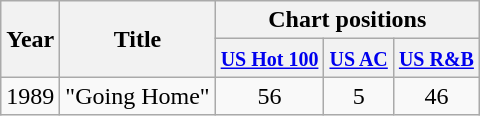<table class="wikitable">
<tr>
<th rowspan="2">Year</th>
<th rowspan="2">Title</th>
<th colspan="3">Chart positions</th>
</tr>
<tr>
<th><small><a href='#'>US Hot 100</a></small></th>
<th><small><a href='#'>US AC</a></small></th>
<th><small><a href='#'>US R&B</a></small></th>
</tr>
<tr>
<td>1989</td>
<td>"Going Home"</td>
<td align=center>56</td>
<td align=center>5</td>
<td align=center>46</td>
</tr>
</table>
